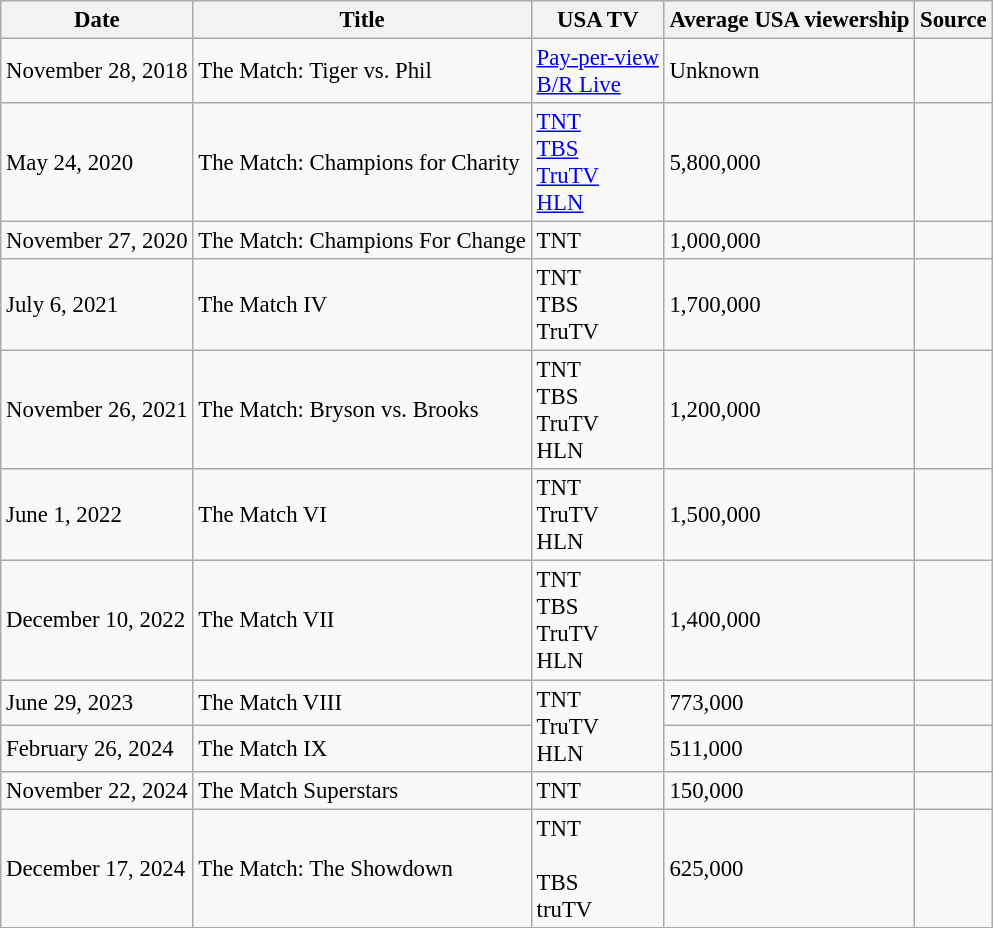<table class=wikitable style="font-size: 95%;">
<tr>
<th>Date</th>
<th>Title</th>
<th>USA TV</th>
<th>Average USA viewership</th>
<th>Source</th>
</tr>
<tr>
<td>November 28, 2018</td>
<td>The Match: Tiger vs. Phil</td>
<td><a href='#'>Pay-per-view</a><br><a href='#'>B/R Live</a></td>
<td>Unknown</td>
<td></td>
</tr>
<tr>
<td>May 24, 2020</td>
<td>The Match: Champions for Charity</td>
<td><a href='#'>TNT</a><br><a href='#'>TBS</a><br><a href='#'>TruTV</a><br><a href='#'>HLN</a></td>
<td>5,800,000</td>
<td></td>
</tr>
<tr>
<td>November 27, 2020</td>
<td>The Match: Champions For Change</td>
<td>TNT</td>
<td>1,000,000</td>
<td></td>
</tr>
<tr>
<td>July 6, 2021</td>
<td>The Match IV</td>
<td>TNT<br>TBS<br>TruTV</td>
<td>1,700,000</td>
<td></td>
</tr>
<tr>
<td>November 26, 2021</td>
<td>The Match: Bryson vs. Brooks</td>
<td>TNT<br>TBS<br>TruTV<br>HLN</td>
<td>1,200,000</td>
<td></td>
</tr>
<tr>
<td>June 1, 2022</td>
<td>The Match VI</td>
<td>TNT<br>TruTV<br>HLN</td>
<td>1,500,000</td>
<td></td>
</tr>
<tr>
<td>December 10, 2022</td>
<td>The Match VII</td>
<td>TNT<br>TBS<br>TruTV<br>HLN</td>
<td>1,400,000</td>
<td></td>
</tr>
<tr>
<td>June 29, 2023</td>
<td>The Match VIII</td>
<td rowspan=2>TNT<br>TruTV<br>HLN</td>
<td>773,000</td>
<td></td>
</tr>
<tr>
<td>February 26, 2024</td>
<td>The Match IX</td>
<td>511,000</td>
<td></td>
</tr>
<tr>
<td>November 22, 2024</td>
<td>The Match Superstars</td>
<td>TNT</td>
<td>150,000</td>
<td></td>
</tr>
<tr>
<td>December 17, 2024</td>
<td>The Match: The Showdown</td>
<td>TNT<br><br>TBS<br>
truTV<br></td>
<td>625,000</td>
<td></td>
</tr>
</table>
